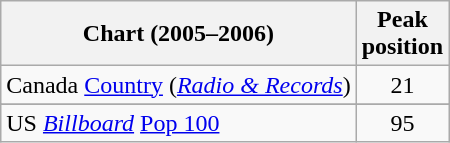<table class="wikitable sortable">
<tr>
<th align="left">Chart (2005–2006)</th>
<th align="center">Peak<br>position</th>
</tr>
<tr>
<td align="left">Canada <a href='#'>Country</a> (<em><a href='#'>Radio & Records</a></em>)</td>
<td align="center">21</td>
</tr>
<tr>
</tr>
<tr>
</tr>
<tr>
<td align="left">US <em><a href='#'>Billboard</a></em> <a href='#'>Pop 100</a></td>
<td align="center">95</td>
</tr>
</table>
